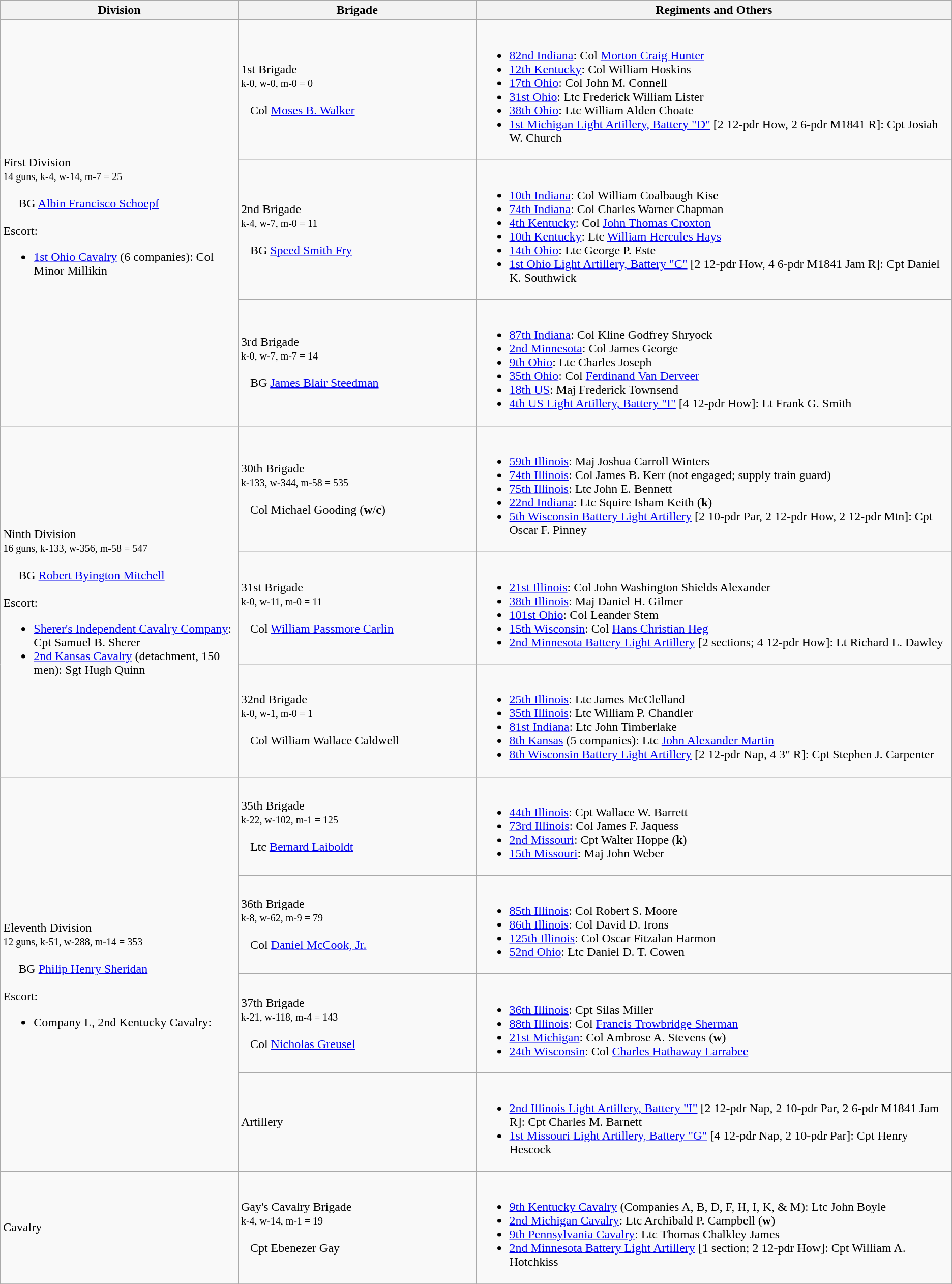<table class="wikitable">
<tr>
<th width=25%>Division</th>
<th width=25%>Brigade</th>
<th>Regiments and Others</th>
</tr>
<tr>
<td rowspan=3><br>First Division<br>
<small>14 guns, k-4, w-14, m-7 = 25</small><br><br>    
BG <a href='#'>Albin Francisco Schoepf</a><br><br>
Escort:<ul><li><a href='#'>1st Ohio Cavalry</a> (6 companies): Col Minor Millikin</li></ul><br></td>
<td>1st Brigade<br><small>k-0, w-0, m-0 = 0</small><br><br>  
Col <a href='#'>Moses B. Walker</a></td>
<td><br><ul><li><a href='#'>82nd Indiana</a>: Col <a href='#'>Morton Craig Hunter</a></li><li><a href='#'>12th Kentucky</a>: Col William Hoskins</li><li><a href='#'>17th Ohio</a>: Col John M. Connell</li><li><a href='#'>31st Ohio</a>: Ltc Frederick William Lister</li><li><a href='#'>38th Ohio</a>: Ltc William Alden Choate</li><li><a href='#'>1st Michigan Light Artillery, Battery "D"</a> [2 12-pdr How, 2 6-pdr M1841 R]: Cpt Josiah W. Church</li></ul></td>
</tr>
<tr>
<td>2nd Brigade<br><small>k-4, w-7, m-0 = 11</small><br><br>  
BG <a href='#'>Speed Smith Fry</a></td>
<td><br><ul><li><a href='#'>10th Indiana</a>: Col William Coalbaugh Kise</li><li><a href='#'>74th Indiana</a>: Col Charles Warner Chapman</li><li><a href='#'>4th Kentucky</a>: Col <a href='#'>John Thomas Croxton</a></li><li><a href='#'>10th Kentucky</a>: Ltc <a href='#'>William Hercules Hays</a></li><li><a href='#'>14th Ohio</a>: Ltc George P. Este</li><li><a href='#'>1st Ohio Light Artillery, Battery "C"</a> [2 12-pdr How, 4 6-pdr M1841 Jam R]: Cpt Daniel K. Southwick</li></ul></td>
</tr>
<tr>
<td>3rd Brigade<br><small>k-0, w-7, m-7 = 14</small><br><br>  
BG <a href='#'>James Blair Steedman</a></td>
<td><br><ul><li><a href='#'>87th Indiana</a>: Col Kline Godfrey Shryock</li><li><a href='#'>2nd Minnesota</a>: Col James George</li><li><a href='#'>9th Ohio</a>: Ltc Charles Joseph</li><li><a href='#'>35th Ohio</a>: Col <a href='#'>Ferdinand Van Derveer</a></li><li><a href='#'>18th US</a>: Maj Frederick Townsend</li><li><a href='#'>4th US Light Artillery, Battery "I"</a> [4 12-pdr How]: Lt Frank G. Smith</li></ul></td>
</tr>
<tr>
<td rowspan=3><br>Ninth Division<br>
<small>16 guns, k-133, w-356, m-58 = 547</small><br><br>    
BG <a href='#'>Robert Byington Mitchell</a><br><br>
Escort:<ul><li><a href='#'>Sherer's Independent Cavalry Company</a>: Cpt Samuel B. Sherer</li><li><a href='#'>2nd Kansas Cavalry</a> (detachment, 150 men): Sgt Hugh Quinn</li></ul></td>
<td>30th Brigade<br><small>k-133, w-344, m-58 = 535</small><br><br>  
Col Michael Gooding (<strong>w</strong>/<strong>c</strong>)</td>
<td><br><ul><li><a href='#'>59th Illinois</a>: Maj Joshua Carroll Winters</li><li><a href='#'>74th Illinois</a>: Col James B. Kerr (not engaged; supply train guard)</li><li><a href='#'>75th Illinois</a>: Ltc John E. Bennett</li><li><a href='#'>22nd Indiana</a>: Ltc Squire Isham Keith (<strong>k</strong>)</li><li><a href='#'>5th Wisconsin Battery Light Artillery</a> [2 10-pdr Par, 2 12-pdr How, 2 12-pdr Mtn]: Cpt Oscar F. Pinney</li></ul></td>
</tr>
<tr>
<td>31st Brigade<br><small>k-0, w-11, m-0 = 11</small><br><br>  
Col <a href='#'>William Passmore Carlin</a></td>
<td><br><ul><li><a href='#'>21st Illinois</a>: Col John Washington Shields Alexander</li><li><a href='#'>38th Illinois</a>: Maj Daniel H. Gilmer</li><li><a href='#'>101st Ohio</a>: Col Leander Stem</li><li><a href='#'>15th Wisconsin</a>: Col <a href='#'>Hans Christian Heg</a></li><li><a href='#'>2nd Minnesota Battery Light Artillery</a> [2 sections; 4 12-pdr How]: Lt Richard L. Dawley</li></ul></td>
</tr>
<tr>
<td>32nd Brigade<br><small>k-0, w-1, m-0 = 1</small><br><br>  
Col William Wallace Caldwell</td>
<td><br><ul><li><a href='#'>25th Illinois</a>: Ltc James McClelland</li><li><a href='#'>35th Illinois</a>: Ltc William P. Chandler</li><li><a href='#'>81st Indiana</a>: Ltc John Timberlake</li><li><a href='#'>8th Kansas</a> (5 companies): Ltc <a href='#'>John Alexander Martin</a></li><li><a href='#'>8th Wisconsin Battery Light Artillery</a> [2 12-pdr Nap, 4 3" R]: Cpt Stephen J. Carpenter</li></ul></td>
</tr>
<tr>
<td rowspan=4><br>Eleventh Division<br>
<small>12 guns, k-51, w-288, m-14 = 353</small><br><br>    
BG <a href='#'>Philip Henry Sheridan</a><br><br>
Escort:<ul><li>Company L, 2nd Kentucky Cavalry:</li></ul></td>
<td>35th Brigade<br><small>k-22, w-102, m-1 = 125</small><br><br>  
Ltc <a href='#'>Bernard Laiboldt</a></td>
<td><br><ul><li><a href='#'>44th Illinois</a>: Cpt Wallace W. Barrett</li><li><a href='#'>73rd Illinois</a>: Col James F. Jaquess</li><li><a href='#'>2nd Missouri</a>: Cpt Walter Hoppe (<strong>k</strong>)</li><li><a href='#'>15th Missouri</a>: Maj John Weber</li></ul></td>
</tr>
<tr>
<td>36th Brigade<br><small>k-8, w-62, m-9 = 79</small><br><br>  
Col <a href='#'>Daniel McCook, Jr.</a></td>
<td><br><ul><li><a href='#'>85th Illinois</a>: Col Robert S. Moore</li><li><a href='#'>86th Illinois</a>: Col David D. Irons</li><li><a href='#'>125th Illinois</a>: Col Oscar Fitzalan Harmon</li><li><a href='#'>52nd Ohio</a>: Ltc Daniel D. T. Cowen</li></ul></td>
</tr>
<tr>
<td>37th Brigade<br><small>k-21, w-118, m-4 = 143</small><br><br>  
Col <a href='#'>Nicholas Greusel</a></td>
<td><br><ul><li><a href='#'>36th Illinois</a>: Cpt Silas Miller</li><li><a href='#'>88th Illinois</a>: Col <a href='#'>Francis Trowbridge Sherman</a></li><li><a href='#'>21st Michigan</a>: Col Ambrose A. Stevens (<strong>w</strong>)</li><li><a href='#'>24th Wisconsin</a>: Col <a href='#'>Charles Hathaway Larrabee</a></li></ul></td>
</tr>
<tr>
<td>Artillery</td>
<td><br><ul><li><a href='#'>2nd Illinois Light Artillery, Battery "I"</a> [2 12-pdr Nap, 2 10-pdr Par, 2 6-pdr M1841 Jam R]: Cpt Charles M. Barnett</li><li><a href='#'>1st Missouri Light Artillery, Battery "G"</a> [4 12-pdr Nap, 2 10-pdr Par]: Cpt Henry Hescock</li></ul></td>
</tr>
<tr>
<td>Cavalry</td>
<td>Gay's Cavalry Brigade<br><small>k-4, w-14, m-1 = 19</small><br><br>  
Cpt Ebenezer Gay</td>
<td><br><ul><li><a href='#'>9th Kentucky Cavalry</a> (Companies A, B, D, F, H, I, K, & M): Ltc John Boyle</li><li><a href='#'>2nd Michigan Cavalry</a>: Ltc Archibald P. Campbell (<strong>w</strong>)</li><li><a href='#'>9th Pennsylvania Cavalry</a>: Ltc Thomas Chalkley James</li><li><a href='#'>2nd Minnesota Battery Light Artillery</a> [1 section; 2 12-pdr How]: Cpt William A. Hotchkiss</li></ul></td>
</tr>
<tr>
</tr>
</table>
